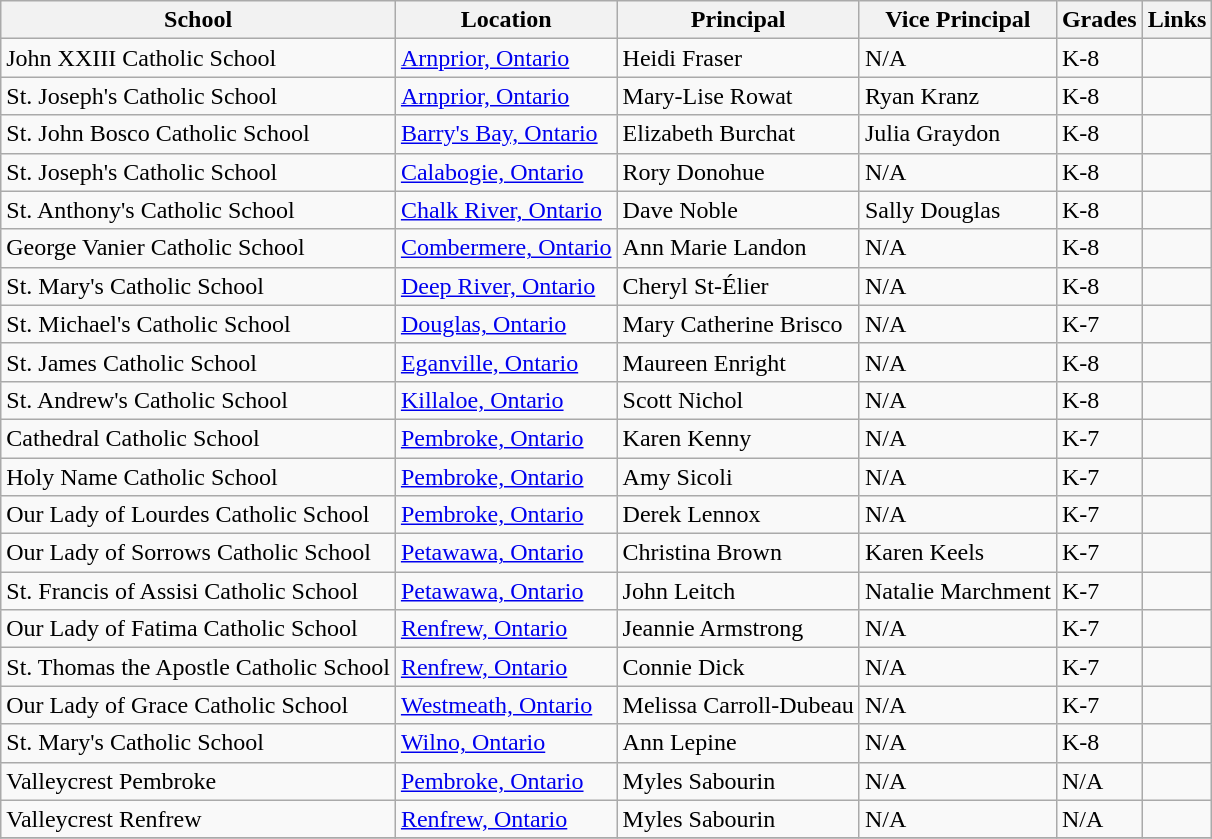<table class="wikitable">
<tr>
<th>School</th>
<th>Location</th>
<th>Principal</th>
<th>Vice Principal</th>
<th>Grades</th>
<th>Links</th>
</tr>
<tr>
<td>John XXIII Catholic School</td>
<td><a href='#'>Arnprior, Ontario</a></td>
<td>Heidi Fraser</td>
<td>N/A</td>
<td>K-8</td>
<td></td>
</tr>
<tr>
<td>St. Joseph's Catholic School</td>
<td><a href='#'>Arnprior, Ontario</a></td>
<td>Mary-Lise Rowat</td>
<td>Ryan Kranz</td>
<td>K-8</td>
<td></td>
</tr>
<tr>
<td>St. John Bosco Catholic School</td>
<td><a href='#'>Barry's Bay, Ontario</a></td>
<td>Elizabeth Burchat</td>
<td>Julia Graydon</td>
<td>K-8</td>
<td></td>
</tr>
<tr>
<td>St. Joseph's Catholic School</td>
<td><a href='#'>Calabogie, Ontario</a></td>
<td>Rory Donohue</td>
<td>N/A</td>
<td>K-8</td>
<td></td>
</tr>
<tr>
<td>St. Anthony's Catholic School</td>
<td><a href='#'>Chalk River, Ontario</a></td>
<td>Dave Noble</td>
<td>Sally Douglas</td>
<td>K-8</td>
<td></td>
</tr>
<tr>
<td>George Vanier Catholic School</td>
<td><a href='#'>Combermere, Ontario</a></td>
<td>Ann Marie Landon</td>
<td>N/A</td>
<td>K-8</td>
<td></td>
</tr>
<tr>
<td>St. Mary's Catholic School</td>
<td><a href='#'>Deep River, Ontario</a></td>
<td>Cheryl St-Élier</td>
<td>N/A</td>
<td>K-8</td>
<td></td>
</tr>
<tr>
<td>St. Michael's Catholic School</td>
<td><a href='#'>Douglas, Ontario</a></td>
<td>Mary Catherine Brisco</td>
<td>N/A</td>
<td>K-7</td>
<td></td>
</tr>
<tr>
<td>St. James Catholic School</td>
<td><a href='#'>Eganville, Ontario</a></td>
<td>Maureen Enright</td>
<td>N/A</td>
<td>K-8</td>
<td></td>
</tr>
<tr>
<td>St. Andrew's Catholic School</td>
<td><a href='#'>Killaloe, Ontario</a></td>
<td>Scott Nichol</td>
<td>N/A</td>
<td>K-8</td>
<td></td>
</tr>
<tr>
<td>Cathedral Catholic School</td>
<td><a href='#'>Pembroke, Ontario</a></td>
<td>Karen Kenny</td>
<td>N/A</td>
<td>K-7</td>
<td></td>
</tr>
<tr>
<td>Holy Name Catholic School</td>
<td><a href='#'>Pembroke, Ontario</a></td>
<td>Amy Sicoli</td>
<td>N/A</td>
<td>K-7</td>
<td></td>
</tr>
<tr>
<td>Our Lady of Lourdes Catholic School</td>
<td><a href='#'>Pembroke, Ontario</a></td>
<td>Derek Lennox</td>
<td>N/A</td>
<td>K-7</td>
<td></td>
</tr>
<tr>
<td>Our Lady of Sorrows Catholic School</td>
<td><a href='#'>Petawawa, Ontario</a></td>
<td>Christina Brown</td>
<td>Karen Keels</td>
<td>K-7</td>
<td></td>
</tr>
<tr>
<td>St. Francis of Assisi Catholic School</td>
<td><a href='#'>Petawawa, Ontario</a></td>
<td>John Leitch</td>
<td>Natalie Marchment</td>
<td>K-7</td>
<td></td>
</tr>
<tr>
<td>Our Lady of Fatima Catholic School</td>
<td><a href='#'>Renfrew, Ontario</a></td>
<td>Jeannie Armstrong</td>
<td>N/A</td>
<td>K-7</td>
<td></td>
</tr>
<tr>
<td>St. Thomas the Apostle Catholic School</td>
<td><a href='#'>Renfrew, Ontario</a></td>
<td>Connie Dick</td>
<td>N/A</td>
<td>K-7</td>
<td></td>
</tr>
<tr>
<td>Our Lady of Grace Catholic School</td>
<td><a href='#'>Westmeath, Ontario</a></td>
<td>Melissa Carroll-Dubeau</td>
<td>N/A</td>
<td>K-7</td>
<td></td>
</tr>
<tr>
<td>St. Mary's Catholic School</td>
<td><a href='#'>Wilno, Ontario</a></td>
<td>Ann Lepine</td>
<td>N/A</td>
<td>K-8</td>
<td></td>
</tr>
<tr>
<td>Valleycrest Pembroke</td>
<td><a href='#'>Pembroke, Ontario</a></td>
<td>Myles Sabourin</td>
<td>N/A</td>
<td>N/A</td>
<td></td>
</tr>
<tr>
<td>Valleycrest Renfrew</td>
<td><a href='#'>Renfrew, Ontario</a></td>
<td>Myles Sabourin</td>
<td>N/A</td>
<td>N/A</td>
<td></td>
</tr>
<tr>
</tr>
</table>
